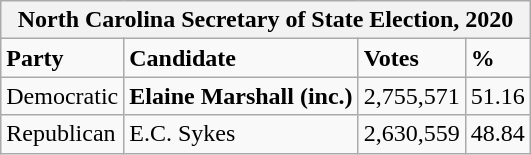<table class="wikitable">
<tr>
<th colspan="4">North Carolina Secretary of State Election, 2020	</th>
</tr>
<tr>
<td><strong>Party</strong></td>
<td><strong>Candidate</strong></td>
<td><strong>Votes</strong></td>
<td><strong>%</strong></td>
</tr>
<tr>
<td>Democratic</td>
<td><strong>Elaine Marshall (inc.)</strong></td>
<td>2,755,571</td>
<td>51.16</td>
</tr>
<tr>
<td>Republican</td>
<td>E.C. Sykes</td>
<td>2,630,559</td>
<td>48.84</td>
</tr>
</table>
